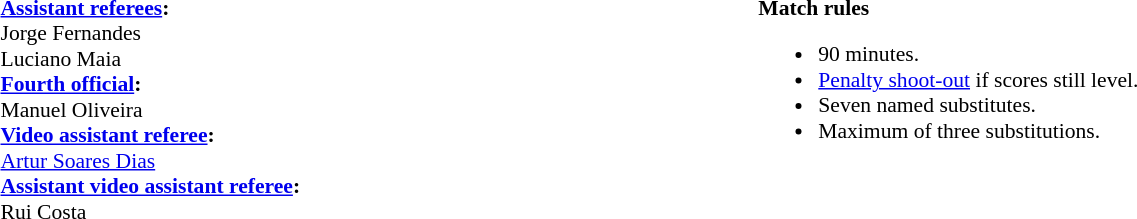<table style="width:100%; font-size:90%">
<tr>
<td><br><strong><a href='#'>Assistant referees</a>:</strong>
<br>Jorge Fernandes
<br>Luciano Maia
<br><strong><a href='#'>Fourth official</a>:</strong>
<br>Manuel Oliveira
<br><strong><a href='#'>Video assistant referee</a>:</strong>
<br><a href='#'>Artur Soares Dias</a>
<br><strong><a href='#'>Assistant video assistant referee</a>:</strong>
<br>Rui Costa</td>
<td style="width:60%; vertical-align:top"><br><strong>Match rules</strong><ul><li>90 minutes.</li><li><a href='#'>Penalty shoot-out</a> if scores still level.</li><li>Seven named substitutes.</li><li>Maximum of three substitutions.</li></ul></td>
</tr>
</table>
